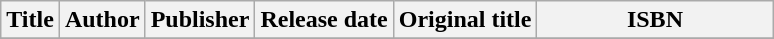<table class="wikitable sortable">
<tr>
<th>Title</th>
<th>Author</th>
<th>Publisher</th>
<th>Release date</th>
<th>Original title</th>
<th width="150px">ISBN</th>
</tr>
<tr>
</tr>
</table>
